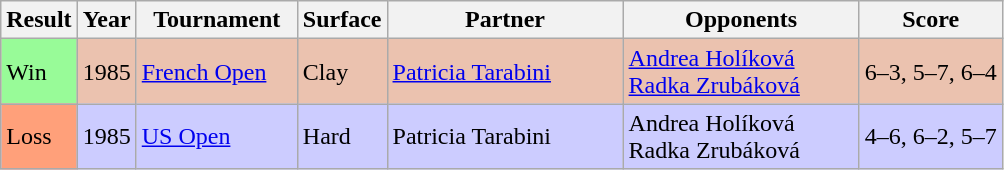<table class="sortable wikitable">
<tr>
<th>Result</th>
<th>Year</th>
<th width=100>Tournament</th>
<th>Surface</th>
<th width=150>Partner</th>
<th width=150>Opponents</th>
<th class="unsortable">Score</th>
</tr>
<tr bgcolor="#ebc2af">
<td bgcolor=98FB98>Win</td>
<td>1985</td>
<td><a href='#'>French Open</a></td>
<td>Clay</td>
<td> <a href='#'>Patricia Tarabini</a></td>
<td> <a href='#'>Andrea Holíková</a> <br>  <a href='#'>Radka Zrubáková</a></td>
<td>6–3, 5–7, 6–4</td>
</tr>
<tr bgcolor="#CCCCFF">
<td bgcolor="FFA07A">Loss</td>
<td>1985</td>
<td><a href='#'>US Open</a></td>
<td>Hard</td>
<td> Patricia Tarabini</td>
<td> Andrea Holíková <br>  Radka Zrubáková</td>
<td>4–6, 6–2, 5–7</td>
</tr>
</table>
